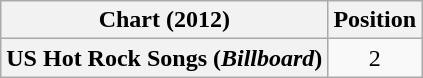<table class="wikitable plainrowheaders sortable" style="text-align:center;">
<tr>
<th>Chart (2012)</th>
<th>Position</th>
</tr>
<tr>
<th scope="row">US Hot Rock Songs (<em>Billboard</em>)</th>
<td>2</td>
</tr>
</table>
